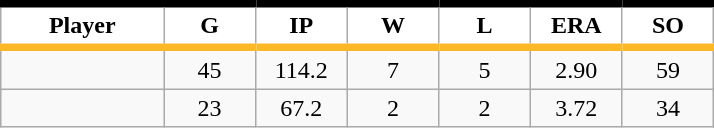<table class="wikitable sortable">
<tr>
<th style="background:#FFFFFF; border-top:#000000 5px solid; border-bottom:#FDB827 5px solid;" width="16%">Player</th>
<th style="background:#FFFFFF; border-top:#000000 5px solid; border-bottom:#FDB827 5px solid;" width="9%">G</th>
<th style="background:#FFFFFF; border-top:#000000 5px solid; border-bottom:#FDB827 5px solid;" width="9%">IP</th>
<th style="background:#FFFFFF; border-top:#000000 5px solid; border-bottom:#FDB827 5px solid;" width="9%">W</th>
<th style="background:#FFFFFF; border-top:#000000 5px solid; border-bottom:#FDB827 5px solid;" width="9%">L</th>
<th style="background:#FFFFFF; border-top:#000000 5px solid; border-bottom:#FDB827 5px solid;" width="9%">ERA</th>
<th style="background:#FFFFFF; border-top:#000000 5px solid; border-bottom:#FDB827 5px solid;" width="9%">SO</th>
</tr>
<tr align="center">
<td></td>
<td>45</td>
<td>114.2</td>
<td>7</td>
<td>5</td>
<td>2.90</td>
<td>59</td>
</tr>
<tr align="center">
<td></td>
<td>23</td>
<td>67.2</td>
<td>2</td>
<td>2</td>
<td>3.72</td>
<td>34</td>
</tr>
</table>
